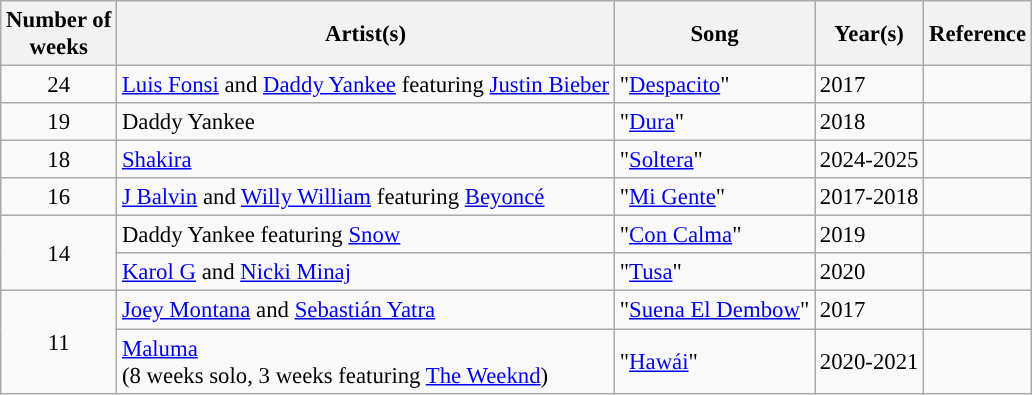<table class="wikitable" style="font-size:95%;">
<tr>
<th>Number of <br> weeks</th>
<th>Artist(s)</th>
<th>Song</th>
<th>Year(s)</th>
<th>Reference</th>
</tr>
<tr>
<td style="text-align:center;">24</td>
<td><a href='#'>Luis Fonsi</a> and <a href='#'>Daddy Yankee</a> featuring <a href='#'>Justin Bieber</a></td>
<td>"<a href='#'>Despacito</a>"</td>
<td>2017</td>
<td align="center"></td>
</tr>
<tr>
<td style="text-align:center;">19</td>
<td>Daddy Yankee</td>
<td>"<a href='#'>Dura</a>"</td>
<td>2018</td>
<td align="center"></td>
</tr>
<tr>
<td style="text-align:center;">18</td>
<td><a href='#'>Shakira</a></td>
<td>"<a href='#'>Soltera</a>"</td>
<td>2024-2025</td>
<td align="center"></td>
</tr>
<tr>
<td style="text-align:center;">16</td>
<td><a href='#'>J Balvin</a> and <a href='#'>Willy William</a> featuring <a href='#'>Beyoncé</a></td>
<td>"<a href='#'>Mi Gente</a>"</td>
<td>2017-2018</td>
<td align="center"></td>
</tr>
<tr>
<td rowspan="2" style="text-align:center;">14</td>
<td>Daddy Yankee featuring <a href='#'>Snow</a></td>
<td>"<a href='#'>Con Calma</a>"</td>
<td>2019</td>
<td align="center"></td>
</tr>
<tr>
<td><a href='#'>Karol G</a> and <a href='#'>Nicki Minaj</a></td>
<td>"<a href='#'>Tusa</a>"</td>
<td>2020</td>
<td align="center"></td>
</tr>
<tr>
<td rowspan="2" style="text-align:center;">11</td>
<td><a href='#'>Joey Montana</a> and <a href='#'>Sebastián Yatra</a></td>
<td>"<a href='#'>Suena El Dembow</a>"</td>
<td>2017</td>
<td align="center"></td>
</tr>
<tr>
<td><a href='#'>Maluma</a><br>(8 weeks solo, 3 weeks featuring <a href='#'>The Weeknd</a>)</td>
<td>"<a href='#'>Hawái</a>"</td>
<td>2020-2021</td>
<td align="center"></td>
</tr>
</table>
